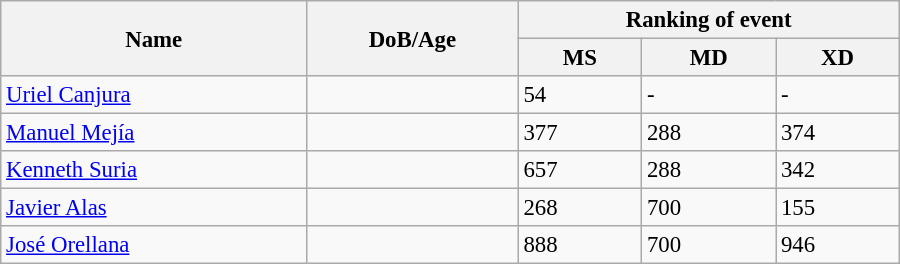<table class="wikitable" style="width:600px; font-size:95%;">
<tr>
<th rowspan="2" align="left">Name</th>
<th rowspan="2" align="left">DoB/Age</th>
<th colspan="3" align="center">Ranking of event</th>
</tr>
<tr>
<th align="center">MS</th>
<th>MD</th>
<th align="center">XD</th>
</tr>
<tr>
<td><a href='#'>Uriel Canjura</a></td>
<td></td>
<td>54</td>
<td>-</td>
<td>-</td>
</tr>
<tr>
<td><a href='#'>Manuel Mejía</a></td>
<td></td>
<td>377</td>
<td>288</td>
<td>374</td>
</tr>
<tr>
<td><a href='#'>Kenneth Suria</a></td>
<td></td>
<td>657</td>
<td>288</td>
<td>342</td>
</tr>
<tr>
<td><a href='#'>Javier Alas</a></td>
<td></td>
<td>268</td>
<td>700</td>
<td>155</td>
</tr>
<tr>
<td><a href='#'>José Orellana</a></td>
<td></td>
<td>888</td>
<td>700</td>
<td>946</td>
</tr>
</table>
